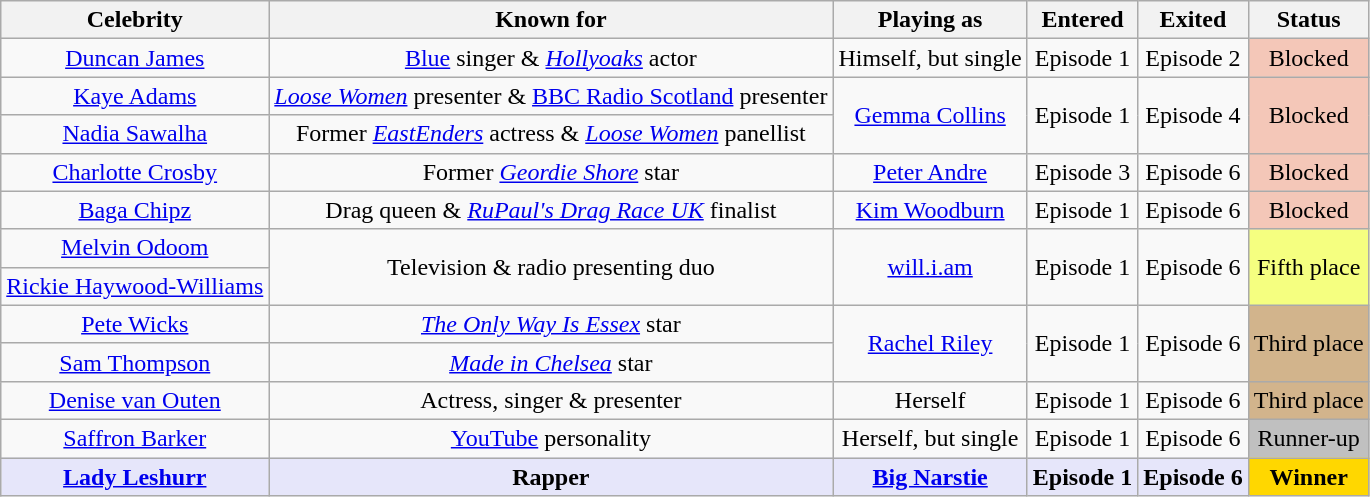<table class="wikitable" style="text-align:center;">
<tr>
<th>Celebrity</th>
<th>Known for</th>
<th>Playing as</th>
<th>Entered</th>
<th>Exited</th>
<th>Status</th>
</tr>
<tr>
<td><a href='#'>Duncan James</a></td>
<td><a href='#'>Blue</a> singer & <em><a href='#'>Hollyoaks</a></em> actor</td>
<td>Himself, but single</td>
<td>Episode 1</td>
<td>Episode 2</td>
<td style="background:#f4c7b8;">Blocked</td>
</tr>
<tr>
<td><a href='#'>Kaye Adams</a></td>
<td><em><a href='#'>Loose Women</a></em> presenter & <a href='#'>BBC Radio Scotland</a> presenter</td>
<td rowspan=2><a href='#'>Gemma Collins</a></td>
<td rowspan=2>Episode 1</td>
<td rowspan=2>Episode 4</td>
<td rowspan=2 style="background:#f4c7b8;">Blocked</td>
</tr>
<tr>
<td><a href='#'>Nadia Sawalha</a></td>
<td>Former <em><a href='#'>EastEnders</a></em> actress & <em><a href='#'>Loose Women</a></em> panellist</td>
</tr>
<tr>
<td><a href='#'>Charlotte Crosby</a></td>
<td>Former <em><a href='#'>Geordie Shore</a></em> star</td>
<td><a href='#'>Peter Andre</a></td>
<td>Episode 3</td>
<td>Episode 6</td>
<td style="background:#f4c7b8;">Blocked</td>
</tr>
<tr>
<td><a href='#'>Baga Chipz</a></td>
<td>Drag queen & <em><a href='#'>RuPaul's Drag Race UK</a></em> finalist</td>
<td><a href='#'>Kim Woodburn</a></td>
<td>Episode 1</td>
<td>Episode 6</td>
<td style="background:#f4c7b8;">Blocked</td>
</tr>
<tr>
<td><a href='#'>Melvin Odoom</a></td>
<td rowspan=2>Television & radio presenting duo</td>
<td rowspan=2><a href='#'>will.i.am</a></td>
<td rowspan=2>Episode 1</td>
<td rowspan=2>Episode 6</td>
<td rowspan=2 style="background:#F5FF80;">Fifth place</td>
</tr>
<tr>
<td><a href='#'>Rickie Haywood-Williams</a></td>
</tr>
<tr>
<td><a href='#'>Pete Wicks</a></td>
<td><em><a href='#'>The Only Way Is Essex</a></em> star</td>
<td rowspan=2><a href='#'>Rachel Riley</a></td>
<td rowspan=2>Episode 1</td>
<td rowspan=2>Episode 6</td>
<td rowspan=2 style=background:tan>Third place</td>
</tr>
<tr>
<td><a href='#'>Sam Thompson</a></td>
<td><em><a href='#'>Made in Chelsea</a></em> star</td>
</tr>
<tr>
<td><a href='#'>Denise van Outen</a></td>
<td>Actress, singer & presenter</td>
<td>Herself</td>
<td>Episode 1</td>
<td>Episode 6</td>
<td style=background:tan>Third place</td>
</tr>
<tr>
<td><a href='#'>Saffron Barker</a></td>
<td><a href='#'>YouTube</a> personality</td>
<td>Herself, but single</td>
<td>Episode 1</td>
<td>Episode 6</td>
<td style=background:silver>Runner-up</td>
</tr>
<tr style="background:lavender;"|>
<td><strong><a href='#'>Lady Leshurr</a></strong></td>
<td><strong>Rapper</strong></td>
<td><strong><a href='#'>Big Narstie</a></strong></td>
<td><strong>Episode 1</strong></td>
<td><strong>Episode 6</strong></td>
<td style="background:gold;"><strong>Winner</strong></td>
</tr>
</table>
